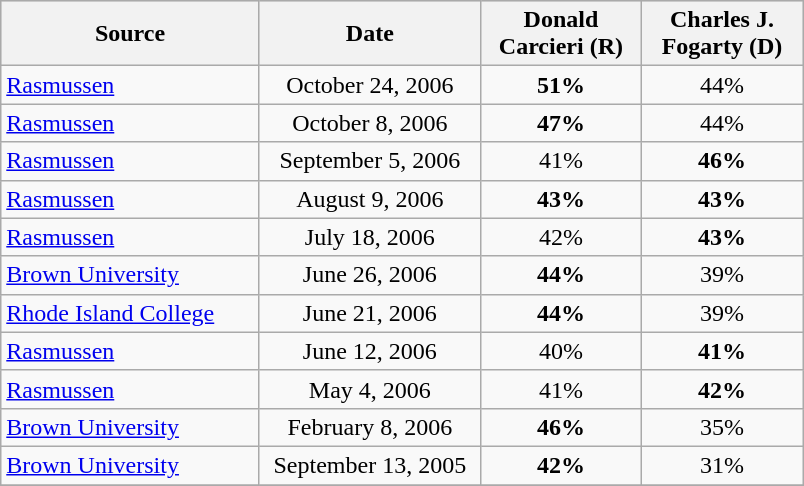<table class="wikitable" style="text-align:center">
<tr bgcolor=lightgrey>
<th width=165px>Source</th>
<th width=140px>Date</th>
<th width=100px>Donald<br>Carcieri (R)</th>
<th width=100px>Charles J.<br>Fogarty (D)</th>
</tr>
<tr>
<td align=left><a href='#'>Rasmussen</a></td>
<td>October 24, 2006</td>
<td><strong>51%</strong></td>
<td>44%</td>
</tr>
<tr>
<td align=left><a href='#'>Rasmussen</a></td>
<td>October 8, 2006</td>
<td><strong>47%</strong></td>
<td>44%</td>
</tr>
<tr>
<td align=left><a href='#'>Rasmussen</a></td>
<td>September 5, 2006</td>
<td>41%</td>
<td><strong>46%</strong></td>
</tr>
<tr>
<td align=left><a href='#'>Rasmussen</a></td>
<td>August 9, 2006</td>
<td><strong>43%</strong></td>
<td><strong>43%</strong></td>
</tr>
<tr>
<td align=left><a href='#'>Rasmussen</a></td>
<td>July 18, 2006</td>
<td>42%</td>
<td><strong>43%</strong></td>
</tr>
<tr>
<td align=left><a href='#'>Brown University</a></td>
<td>June 26, 2006</td>
<td><strong>44%</strong></td>
<td>39%</td>
</tr>
<tr>
<td align=left><a href='#'>Rhode Island College</a></td>
<td>June 21, 2006</td>
<td><strong>44%</strong></td>
<td>39%</td>
</tr>
<tr>
<td align=left><a href='#'>Rasmussen</a></td>
<td>June 12, 2006</td>
<td>40%</td>
<td><strong>41%</strong></td>
</tr>
<tr>
<td align=left><a href='#'>Rasmussen</a></td>
<td>May 4, 2006</td>
<td>41%</td>
<td><strong>42%</strong></td>
</tr>
<tr>
<td align=left><a href='#'>Brown University</a></td>
<td>February 8, 2006</td>
<td><strong>46%</strong></td>
<td>35%</td>
</tr>
<tr>
<td align=left><a href='#'>Brown University</a></td>
<td>September 13, 2005</td>
<td><strong>42%</strong></td>
<td>31%</td>
</tr>
<tr>
</tr>
</table>
